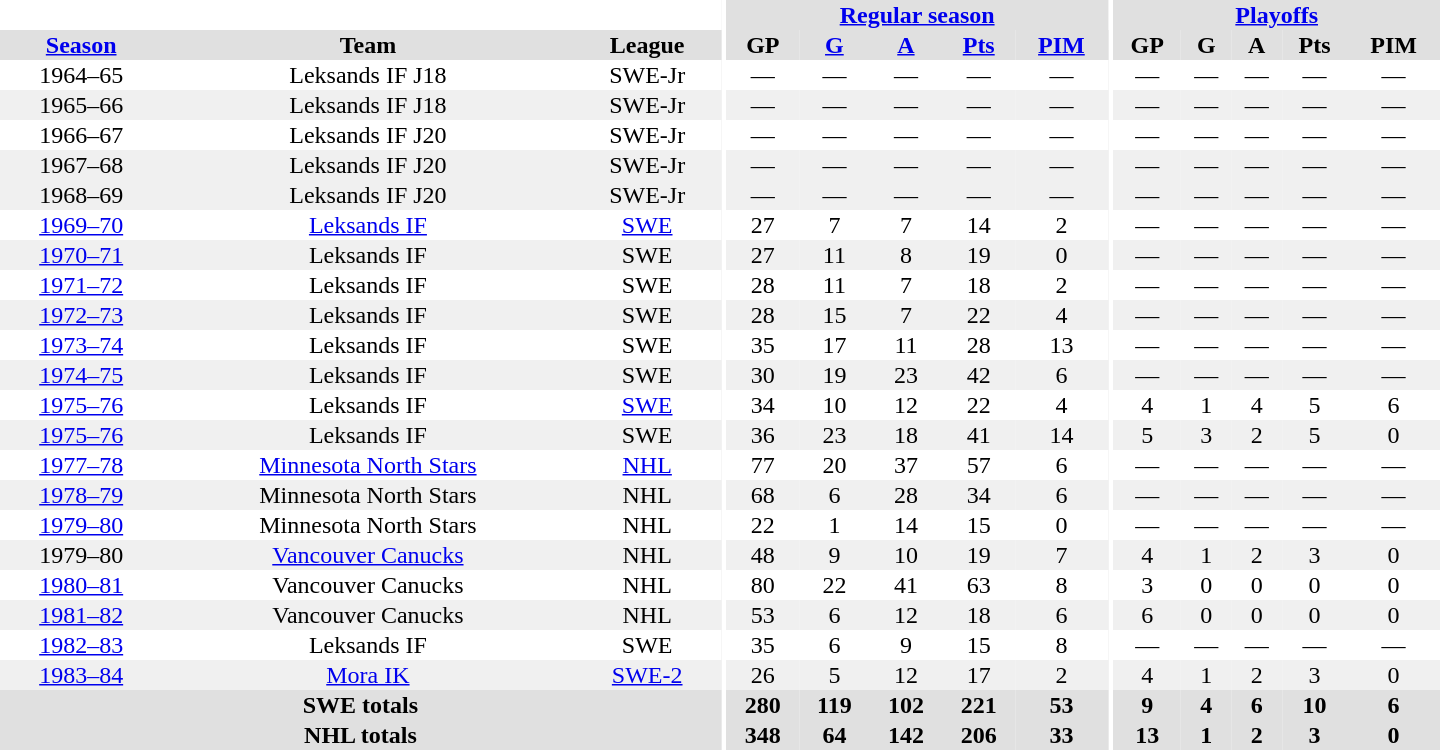<table border="0" cellpadding="1" cellspacing="0" style="text-align:center; width:60em">
<tr bgcolor="#e0e0e0">
<th colspan="3" bgcolor="#ffffff"></th>
<th rowspan="100" bgcolor="#ffffff"></th>
<th colspan="5"><a href='#'>Regular season</a></th>
<th rowspan="100" bgcolor="#ffffff"></th>
<th colspan="5"><a href='#'>Playoffs</a></th>
</tr>
<tr bgcolor="#e0e0e0">
<th><a href='#'>Season</a></th>
<th>Team</th>
<th>League</th>
<th>GP</th>
<th><a href='#'>G</a></th>
<th><a href='#'>A</a></th>
<th><a href='#'>Pts</a></th>
<th><a href='#'>PIM</a></th>
<th>GP</th>
<th>G</th>
<th>A</th>
<th>Pts</th>
<th>PIM</th>
</tr>
<tr>
<td>1964–65</td>
<td>Leksands IF J18</td>
<td>SWE-Jr</td>
<td>—</td>
<td>—</td>
<td>—</td>
<td>—</td>
<td>—</td>
<td>—</td>
<td>—</td>
<td>—</td>
<td>—</td>
<td>—</td>
</tr>
<tr bgcolor="#f0f0f0">
<td>1965–66</td>
<td>Leksands IF J18</td>
<td>SWE-Jr</td>
<td>—</td>
<td>—</td>
<td>—</td>
<td>—</td>
<td>—</td>
<td>—</td>
<td>—</td>
<td>—</td>
<td>—</td>
<td>—</td>
</tr>
<tr>
<td>1966–67</td>
<td>Leksands IF J20</td>
<td>SWE-Jr</td>
<td>—</td>
<td>—</td>
<td>—</td>
<td>—</td>
<td>—</td>
<td>—</td>
<td>—</td>
<td>—</td>
<td>—</td>
<td>—</td>
</tr>
<tr bgcolor="#f0f0f0">
<td>1967–68</td>
<td>Leksands IF J20</td>
<td>SWE-Jr</td>
<td>—</td>
<td>—</td>
<td>—</td>
<td>—</td>
<td>—</td>
<td>—</td>
<td>—</td>
<td>—</td>
<td>—</td>
<td>—</td>
</tr>
<tr bgcolor="#f0f0f0">
<td>1968–69</td>
<td>Leksands IF J20</td>
<td>SWE-Jr</td>
<td>—</td>
<td>—</td>
<td>—</td>
<td>—</td>
<td>—</td>
<td>—</td>
<td>—</td>
<td>—</td>
<td>—</td>
<td>—</td>
</tr>
<tr>
<td><a href='#'>1969–70</a></td>
<td><a href='#'>Leksands IF</a></td>
<td><a href='#'>SWE</a></td>
<td>27</td>
<td>7</td>
<td>7</td>
<td>14</td>
<td>2</td>
<td>—</td>
<td>—</td>
<td>—</td>
<td>—</td>
<td>—</td>
</tr>
<tr bgcolor="#f0f0f0">
<td><a href='#'>1970–71</a></td>
<td>Leksands IF</td>
<td>SWE</td>
<td>27</td>
<td>11</td>
<td>8</td>
<td>19</td>
<td>0</td>
<td>—</td>
<td>—</td>
<td>—</td>
<td>—</td>
<td>—</td>
</tr>
<tr>
<td><a href='#'>1971–72</a></td>
<td>Leksands IF</td>
<td>SWE</td>
<td>28</td>
<td>11</td>
<td>7</td>
<td>18</td>
<td>2</td>
<td>—</td>
<td>—</td>
<td>—</td>
<td>—</td>
<td>—</td>
</tr>
<tr bgcolor="#f0f0f0">
<td><a href='#'>1972–73</a></td>
<td>Leksands IF</td>
<td>SWE</td>
<td>28</td>
<td>15</td>
<td>7</td>
<td>22</td>
<td>4</td>
<td>—</td>
<td>—</td>
<td>—</td>
<td>—</td>
<td>—</td>
</tr>
<tr>
<td><a href='#'>1973–74</a></td>
<td>Leksands IF</td>
<td>SWE</td>
<td>35</td>
<td>17</td>
<td>11</td>
<td>28</td>
<td>13</td>
<td>—</td>
<td>—</td>
<td>—</td>
<td>—</td>
<td>—</td>
</tr>
<tr bgcolor="#f0f0f0">
<td><a href='#'>1974–75</a></td>
<td>Leksands IF</td>
<td>SWE</td>
<td>30</td>
<td>19</td>
<td>23</td>
<td>42</td>
<td>6</td>
<td>—</td>
<td>—</td>
<td>—</td>
<td>—</td>
<td>—</td>
</tr>
<tr>
<td><a href='#'>1975–76</a></td>
<td>Leksands IF</td>
<td><a href='#'>SWE</a></td>
<td>34</td>
<td>10</td>
<td>12</td>
<td>22</td>
<td>4</td>
<td>4</td>
<td>1</td>
<td>4</td>
<td>5</td>
<td>6</td>
</tr>
<tr bgcolor="#f0f0f0">
<td><a href='#'>1975–76</a></td>
<td>Leksands IF</td>
<td>SWE</td>
<td>36</td>
<td>23</td>
<td>18</td>
<td>41</td>
<td>14</td>
<td>5</td>
<td>3</td>
<td>2</td>
<td>5</td>
<td>0</td>
</tr>
<tr>
<td><a href='#'>1977–78</a></td>
<td><a href='#'>Minnesota North Stars</a></td>
<td><a href='#'>NHL</a></td>
<td>77</td>
<td>20</td>
<td>37</td>
<td>57</td>
<td>6</td>
<td>—</td>
<td>—</td>
<td>—</td>
<td>—</td>
<td>—</td>
</tr>
<tr bgcolor="#f0f0f0">
<td><a href='#'>1978–79</a></td>
<td>Minnesota North Stars</td>
<td>NHL</td>
<td>68</td>
<td>6</td>
<td>28</td>
<td>34</td>
<td>6</td>
<td>—</td>
<td>—</td>
<td>—</td>
<td>—</td>
<td>—</td>
</tr>
<tr>
<td><a href='#'>1979–80</a></td>
<td>Minnesota North Stars</td>
<td>NHL</td>
<td>22</td>
<td>1</td>
<td>14</td>
<td>15</td>
<td>0</td>
<td>—</td>
<td>—</td>
<td>—</td>
<td>—</td>
<td>—</td>
</tr>
<tr bgcolor="#f0f0f0">
<td>1979–80</td>
<td><a href='#'>Vancouver Canucks</a></td>
<td>NHL</td>
<td>48</td>
<td>9</td>
<td>10</td>
<td>19</td>
<td>7</td>
<td>4</td>
<td>1</td>
<td>2</td>
<td>3</td>
<td>0</td>
</tr>
<tr>
<td><a href='#'>1980–81</a></td>
<td>Vancouver Canucks</td>
<td>NHL</td>
<td>80</td>
<td>22</td>
<td>41</td>
<td>63</td>
<td>8</td>
<td>3</td>
<td>0</td>
<td>0</td>
<td>0</td>
<td>0</td>
</tr>
<tr bgcolor="#f0f0f0">
<td><a href='#'>1981–82</a></td>
<td>Vancouver Canucks</td>
<td>NHL</td>
<td>53</td>
<td>6</td>
<td>12</td>
<td>18</td>
<td>6</td>
<td>6</td>
<td>0</td>
<td>0</td>
<td>0</td>
<td>0</td>
</tr>
<tr>
<td><a href='#'>1982–83</a></td>
<td>Leksands IF</td>
<td>SWE</td>
<td>35</td>
<td>6</td>
<td>9</td>
<td>15</td>
<td>8</td>
<td>—</td>
<td>—</td>
<td>—</td>
<td>—</td>
<td>—</td>
</tr>
<tr bgcolor="#f0f0f0">
<td><a href='#'>1983–84</a></td>
<td><a href='#'>Mora IK</a></td>
<td><a href='#'>SWE-2</a></td>
<td>26</td>
<td>5</td>
<td>12</td>
<td>17</td>
<td>2</td>
<td>4</td>
<td>1</td>
<td>2</td>
<td>3</td>
<td>0</td>
</tr>
<tr bgcolor="#e0e0e0">
<th colspan="3">SWE totals</th>
<th>280</th>
<th>119</th>
<th>102</th>
<th>221</th>
<th>53</th>
<th>9</th>
<th>4</th>
<th>6</th>
<th>10</th>
<th>6</th>
</tr>
<tr bgcolor="#e0e0e0">
<th colspan="3">NHL totals</th>
<th>348</th>
<th>64</th>
<th>142</th>
<th>206</th>
<th>33</th>
<th>13</th>
<th>1</th>
<th>2</th>
<th>3</th>
<th>0</th>
</tr>
</table>
